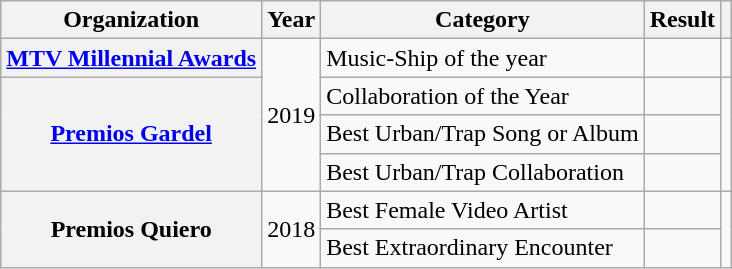<table class="wikitable sortable plainrowheaders" style="border:none; margin:0;">
<tr>
<th scope="col">Organization</th>
<th scope="col">Year</th>
<th scope="col">Category</th>
<th scope="col">Result</th>
<th class="unsortable" scope="col"></th>
</tr>
<tr>
<th scope="row"><a href='#'>MTV Millennial Awards</a></th>
<td rowspan="4">2019</td>
<td>Music-Ship of the year</td>
<td></td>
<td style="text-align:center;"></td>
</tr>
<tr>
<th scope="row" rowspan="3"><a href='#'>Premios Gardel</a></th>
<td>Collaboration of the Year</td>
<td></td>
<td style="text-align:center;" rowspan="3"></td>
</tr>
<tr>
<td>Best Urban/Trap Song or Album</td>
<td></td>
</tr>
<tr>
<td>Best Urban/Trap Collaboration</td>
<td></td>
</tr>
<tr>
<th scope="row" rowspan="2">Premios Quiero</th>
<td rowspan="2">2018</td>
<td>Best Female Video Artist</td>
<td></td>
<td style="text-align:center;" rowspan="2"></td>
</tr>
<tr>
<td>Best Extraordinary Encounter</td>
<td></td>
</tr>
<tr>
</tr>
</table>
